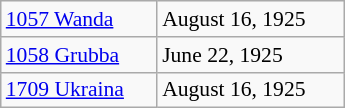<table class="wikitable floatright" style="font-size: 0.9em; width: 230px;">
<tr>
<td><a href='#'>1057 Wanda</a></td>
<td>August 16, 1925</td>
</tr>
<tr>
<td><a href='#'>1058 Grubba</a></td>
<td>June 22, 1925</td>
</tr>
<tr>
<td><a href='#'>1709 Ukraina</a></td>
<td>August 16, 1925</td>
</tr>
</table>
